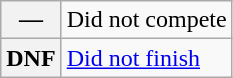<table class="wikitable">
<tr>
<th scope="row">—</th>
<td>Did not compete</td>
</tr>
<tr>
<th scope="row">DNF</th>
<td><a href='#'>Did not finish</a></td>
</tr>
</table>
